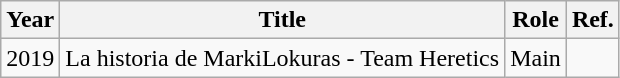<table class="wikitable">
<tr>
<th>Year</th>
<th>Title</th>
<th>Role</th>
<th>Ref.</th>
</tr>
<tr>
<td>2019</td>
<td>La historia de MarkiLokuras - Team Heretics</td>
<td>Main</td>
<td></td>
</tr>
</table>
